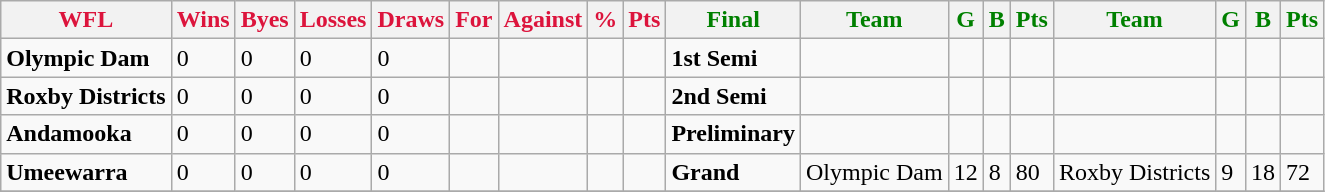<table class="wikitable">
<tr>
<th style="color:crimson">WFL</th>
<th style="color:crimson">Wins</th>
<th style="color:crimson">Byes</th>
<th style="color:crimson">Losses</th>
<th style="color:crimson">Draws</th>
<th style="color:crimson">For</th>
<th style="color:crimson">Against</th>
<th style="color:crimson">%</th>
<th style="color:crimson">Pts</th>
<th style="color:green">Final</th>
<th style="color:green">Team</th>
<th style="color:green">G</th>
<th style="color:green">B</th>
<th style="color:green">Pts</th>
<th style="color:green">Team</th>
<th style="color:green">G</th>
<th style="color:green">B</th>
<th style="color:green">Pts</th>
</tr>
<tr>
<td><strong>	Olympic Dam	</strong></td>
<td>0</td>
<td>0</td>
<td>0</td>
<td>0</td>
<td></td>
<td></td>
<td></td>
<td></td>
<td><strong>1st Semi</strong></td>
<td></td>
<td></td>
<td></td>
<td></td>
<td></td>
<td></td>
<td></td>
<td></td>
</tr>
<tr>
<td><strong>	Roxby Districts	</strong></td>
<td>0</td>
<td>0</td>
<td>0</td>
<td>0</td>
<td></td>
<td></td>
<td></td>
<td></td>
<td><strong>2nd Semi</strong></td>
<td></td>
<td></td>
<td></td>
<td></td>
<td></td>
<td></td>
<td></td>
<td></td>
</tr>
<tr>
<td><strong>	Andamooka	</strong></td>
<td>0</td>
<td>0</td>
<td>0</td>
<td>0</td>
<td></td>
<td></td>
<td></td>
<td></td>
<td><strong>Preliminary</strong></td>
<td></td>
<td></td>
<td></td>
<td></td>
<td></td>
<td></td>
<td></td>
<td></td>
</tr>
<tr>
<td><strong>	Umeewarra	</strong></td>
<td>0</td>
<td>0</td>
<td>0</td>
<td>0</td>
<td></td>
<td></td>
<td></td>
<td></td>
<td><strong>Grand</strong></td>
<td>Olympic Dam</td>
<td>12</td>
<td>8</td>
<td>80</td>
<td>Roxby Districts</td>
<td>9</td>
<td>18</td>
<td>72</td>
</tr>
<tr>
</tr>
</table>
